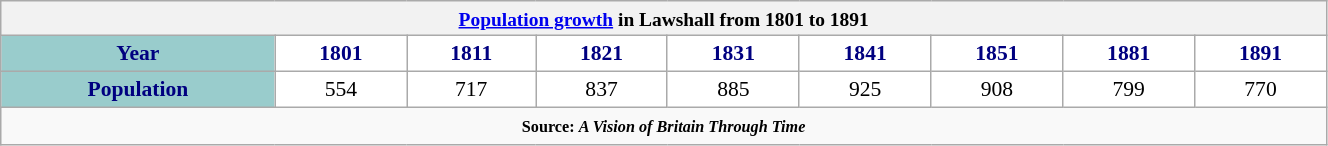<table class="wikitable" style="font-size:90%;width:70%;border:0px;text-align:center;line-height:120%;">
<tr>
<th colspan="11" style="text-align:center;font-size:90%;"><a href='#'>Population growth</a> in Lawshall from 1801 to 1891</th>
</tr>
<tr>
<th style="background: #99CCCC; color: #000080" height="17">Year</th>
<th style="background: #FFFFFF; color:#000080;">1801</th>
<th style="background: #FFFFFF; color:#000080;">1811</th>
<th style="background: #FFFFFF; color:#000080;">1821</th>
<th style="background: #FFFFFF; color:#000080;">1831</th>
<th style="background: #FFFFFF; color:#000080;">1841</th>
<th style="background: #FFFFFF; color:#000080;">1851</th>
<th style="background: #FFFFFF; color:#000080;">1881</th>
<th style="background: #FFFFFF; color:#000080;">1891</th>
</tr>
<tr Align="center">
<th style="background: #99CCCC; color: #000080" height="17">Population</th>
<td style="background: #FFFFFF; color: black;">554</td>
<td style="background: #FFFFFF; color: black;">717</td>
<td style="background: #FFFFFF; color: black;">837</td>
<td style="background: #FFFFFF; color: black;">885</td>
<td style="background: #FFFFFF; color: black;">925</td>
<td style="background: #FFFFFF; color: black;">908</td>
<td style="background: #FFFFFF; color: black;">799</td>
<td style="background: #FFFFFF; color: black;">770</td>
</tr>
<tr>
<td colspan="11" style="text-align:center;font-size:90%;"><small><strong>Source: <em>A Vision of Britain Through Time<strong><em></small></td>
</tr>
</table>
